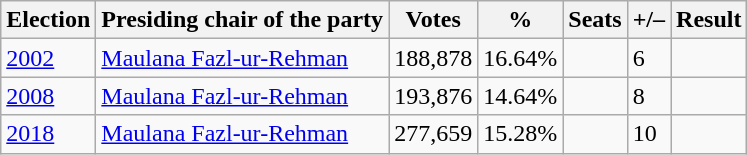<table class="wikitable">
<tr>
<th><strong>Election</strong></th>
<th>Presiding chair of the party</th>
<th><strong>Votes</strong></th>
<th><strong>%</strong></th>
<th><strong>Seats</strong></th>
<th>+/–</th>
<th>Result</th>
</tr>
<tr>
<td><a href='#'>2002</a></td>
<td><a href='#'>Maulana Fazl-ur-Rehman</a></td>
<td>188,878</td>
<td>16.64%</td>
<td></td>
<td>6</td>
<td></td>
</tr>
<tr>
<td><a href='#'>2008</a></td>
<td><a href='#'>Maulana Fazl-ur-Rehman</a></td>
<td>193,876</td>
<td>14.64%</td>
<td></td>
<td> 8</td>
<td></td>
</tr>
<tr>
<td><a href='#'>2018</a></td>
<td><a href='#'>Maulana Fazl-ur-Rehman</a></td>
<td>277,659</td>
<td>15.28%</td>
<td></td>
<td>10</td>
<td></td>
</tr>
</table>
